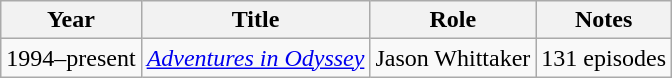<table class="wikitable sortable plainrowheaders" style="white-space:nowrap">
<tr>
<th>Year</th>
<th>Title</th>
<th>Role</th>
<th>Notes</th>
</tr>
<tr>
<td>1994–present</td>
<td><em><a href='#'>Adventures in Odyssey</a></em></td>
<td>Jason Whittaker</td>
<td>131 episodes</td>
</tr>
</table>
